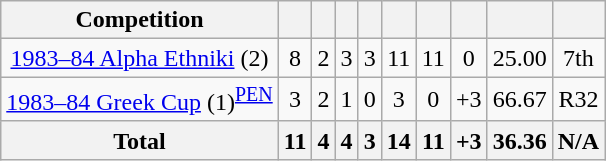<table class="wikitable" style="text-align:center">
<tr>
<th>Competition</th>
<th></th>
<th></th>
<th></th>
<th></th>
<th></th>
<th></th>
<th></th>
<th></th>
<th></th>
</tr>
<tr>
<td><a href='#'>1983–84 Alpha Ethniki</a> (2)</td>
<td>8</td>
<td>2</td>
<td>3</td>
<td>3</td>
<td>11</td>
<td>11</td>
<td>0</td>
<td>25.00</td>
<td>7th</td>
</tr>
<tr>
<td><a href='#'>1983–84 Greek Cup</a> (1)<sup><a href='#'>PEN</a></sup></td>
<td>3</td>
<td>2</td>
<td>1</td>
<td>0</td>
<td>3</td>
<td>0</td>
<td>+3</td>
<td>66.67</td>
<td>R32</td>
</tr>
<tr>
<th>Total</th>
<th>11</th>
<th>4</th>
<th>4</th>
<th>3</th>
<th>14</th>
<th>11</th>
<th>+3</th>
<th>36.36</th>
<th>N/A</th>
</tr>
</table>
